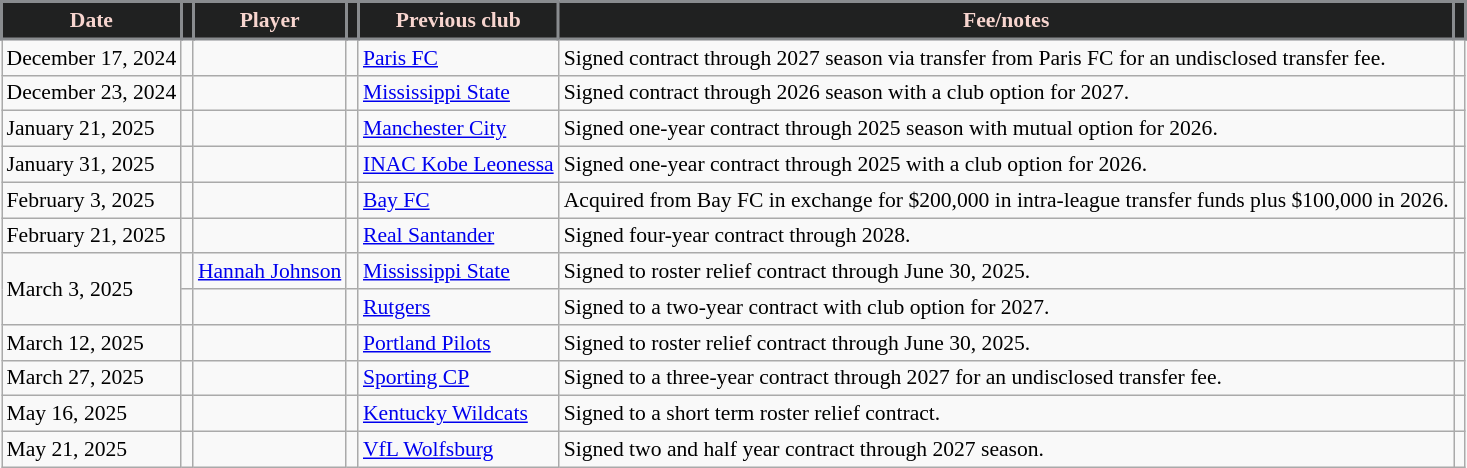<table class="wikitable sortable" style="font-size:90%;">
<tr>
<th style="background:#202121; color:#F7D5CF; border:2px solid #898C8F;" scope="col" data-sort-type="date">Date</th>
<th style="background:#202121; color:#F7D5CF; border:2px solid #898C8F;" scope="col"></th>
<th style="background:#202121; color:#F7D5CF; border:2px solid #898C8F;" scope="col">Player</th>
<th style="background:#202121; color:#F7D5CF; border:2px solid #898C8F;" scope="col"></th>
<th style="background:#202121; color:#F7D5CF; border:2px solid #898C8F;" scope="col">Previous club</th>
<th style="background:#202121; color:#F7D5CF; border:2px solid #898C8F;" scope="col">Fee/notes</th>
<th style="background:#202121; color:#F7D5CF; border:2px solid #898C8F;" scope="col"></th>
</tr>
<tr>
<td>December 17, 2024</td>
<td></td>
<td></td>
<td></td>
<td> <a href='#'>Paris FC</a></td>
<td>Signed contract through 2027 season via transfer from Paris FC for an undisclosed transfer fee.</td>
<td></td>
</tr>
<tr>
<td>December 23, 2024</td>
<td></td>
<td></td>
<td></td>
<td> <a href='#'>Mississippi State</a></td>
<td>Signed contract through 2026 season with a club option for 2027.</td>
<td></td>
</tr>
<tr>
<td>January 21, 2025</td>
<td></td>
<td></td>
<td></td>
<td> <a href='#'>Manchester City</a></td>
<td>Signed one-year contract through 2025 season with mutual option for 2026.</td>
<td></td>
</tr>
<tr>
<td>January 31, 2025</td>
<td></td>
<td></td>
<td></td>
<td> <a href='#'>INAC Kobe Leonessa</a></td>
<td>Signed one-year contract through 2025 with a club option for 2026.</td>
<td></td>
</tr>
<tr>
<td>February 3, 2025</td>
<td></td>
<td></td>
<td></td>
<td> <a href='#'>Bay FC</a></td>
<td>Acquired from Bay FC in exchange for $200,000 in intra-league transfer funds plus $100,000 in 2026.</td>
<td></td>
</tr>
<tr>
<td>February 21, 2025</td>
<td></td>
<td></td>
<td></td>
<td> <a href='#'>Real Santander</a></td>
<td>Signed four-year contract through 2028.</td>
<td></td>
</tr>
<tr>
<td rowspan="2">March 3, 2025</td>
<td></td>
<td><a href='#'>Hannah Johnson</a></td>
<td></td>
<td> <a href='#'>Mississippi State</a></td>
<td>Signed to roster relief contract through June 30, 2025.</td>
<td></td>
</tr>
<tr>
<td></td>
<td></td>
<td></td>
<td> <a href='#'>Rutgers</a></td>
<td>Signed to a two-year contract with club option for 2027.</td>
<td></td>
</tr>
<tr>
<td>March 12, 2025</td>
<td></td>
<td></td>
<td></td>
<td> <a href='#'>Portland Pilots</a></td>
<td>Signed to roster relief contract through June 30, 2025.</td>
<td></td>
</tr>
<tr>
<td>March 27, 2025</td>
<td></td>
<td></td>
<td></td>
<td> <a href='#'>Sporting CP</a></td>
<td>Signed to a three-year contract through 2027 for an undisclosed transfer fee.</td>
<td></td>
</tr>
<tr>
<td>May 16, 2025</td>
<td></td>
<td></td>
<td></td>
<td> <a href='#'>Kentucky Wildcats</a></td>
<td>Signed to a short term roster relief contract.</td>
<td></td>
</tr>
<tr>
<td>May 21, 2025</td>
<td></td>
<td></td>
<td></td>
<td> <a href='#'>VfL Wolfsburg</a></td>
<td>Signed two and half year contract through 2027 season.</td>
<td></td>
</tr>
</table>
